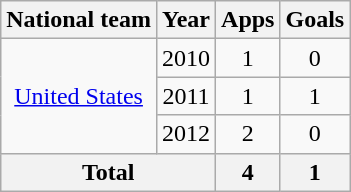<table class="wikitable" style="text-align:center">
<tr>
<th>National team</th>
<th>Year</th>
<th>Apps</th>
<th>Goals</th>
</tr>
<tr>
<td rowspan="3"><a href='#'>United States</a></td>
<td>2010</td>
<td>1</td>
<td>0</td>
</tr>
<tr>
<td>2011</td>
<td>1</td>
<td>1</td>
</tr>
<tr>
<td>2012</td>
<td>2</td>
<td>0</td>
</tr>
<tr>
<th colspan="2">Total</th>
<th>4</th>
<th>1</th>
</tr>
</table>
